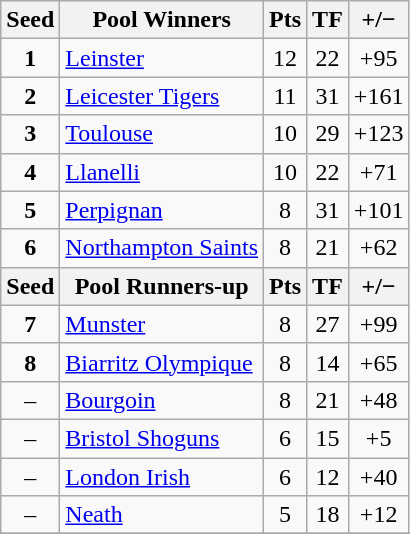<table class="wikitable" style="text-align: center;">
<tr>
<th>Seed</th>
<th>Pool Winners</th>
<th>Pts</th>
<th>TF</th>
<th>+/−</th>
</tr>
<tr>
<td><strong>1</strong></td>
<td align=left> <a href='#'>Leinster</a></td>
<td>12</td>
<td>22</td>
<td>+95</td>
</tr>
<tr>
<td><strong>2</strong></td>
<td align=left> <a href='#'>Leicester Tigers</a></td>
<td>11</td>
<td>31</td>
<td>+161</td>
</tr>
<tr>
<td><strong>3</strong></td>
<td align=left> <a href='#'>Toulouse</a></td>
<td>10</td>
<td>29</td>
<td>+123</td>
</tr>
<tr>
<td><strong>4</strong></td>
<td align=left> <a href='#'>Llanelli</a></td>
<td>10</td>
<td>22</td>
<td>+71</td>
</tr>
<tr>
<td><strong>5</strong></td>
<td align=left> <a href='#'>Perpignan</a></td>
<td>8</td>
<td>31</td>
<td>+101</td>
</tr>
<tr>
<td><strong>6</strong></td>
<td align=left> <a href='#'>Northampton Saints</a></td>
<td>8</td>
<td>21</td>
<td>+62</td>
</tr>
<tr>
<th>Seed</th>
<th>Pool Runners-up</th>
<th>Pts</th>
<th>TF</th>
<th>+/−</th>
</tr>
<tr>
<td><strong>7</strong></td>
<td align=left> <a href='#'>Munster</a></td>
<td>8</td>
<td>27</td>
<td>+99</td>
</tr>
<tr>
<td><strong>8</strong></td>
<td align=left> <a href='#'>Biarritz Olympique</a></td>
<td>8</td>
<td>14</td>
<td>+65</td>
</tr>
<tr>
<td>–</td>
<td align=left> <a href='#'>Bourgoin</a></td>
<td>8</td>
<td>21</td>
<td>+48</td>
</tr>
<tr>
<td>–</td>
<td align=left> <a href='#'>Bristol Shoguns</a></td>
<td>6</td>
<td>15</td>
<td>+5</td>
</tr>
<tr>
<td>–</td>
<td align=left> <a href='#'>London Irish</a></td>
<td>6</td>
<td>12</td>
<td>+40</td>
</tr>
<tr>
<td>–</td>
<td align=left> <a href='#'>Neath</a></td>
<td>5</td>
<td>18</td>
<td>+12</td>
</tr>
<tr>
</tr>
</table>
